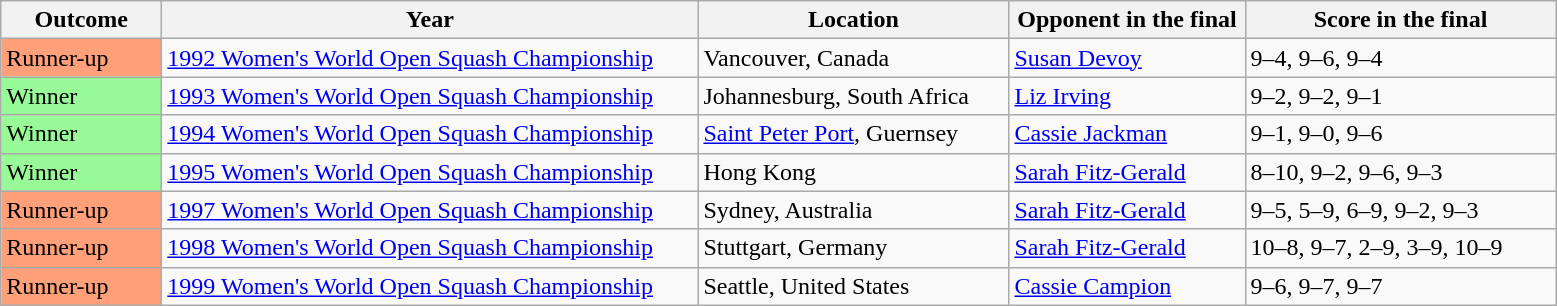<table class="sortable wikitable">
<tr>
<th width="100">Outcome</th>
<th width="350">Year</th>
<th width="200">Location</th>
<th width="150">Opponent in the final</th>
<th width="200">Score in the final</th>
</tr>
<tr>
<td bgcolor="FFA07A">Runner-up</td>
<td><a href='#'>1992 Women's World Open Squash Championship</a></td>
<td>Vancouver, Canada</td>
<td> <a href='#'>Susan Devoy</a></td>
<td>9–4, 9–6, 9–4</td>
</tr>
<tr>
<td bgcolor="98FB98">Winner</td>
<td><a href='#'>1993 Women's World Open Squash Championship</a></td>
<td>Johannesburg, South Africa</td>
<td> <a href='#'>Liz Irving</a></td>
<td>9–2, 9–2, 9–1</td>
</tr>
<tr>
<td bgcolor="98FB98">Winner</td>
<td><a href='#'>1994 Women's World Open Squash Championship</a></td>
<td><a href='#'>Saint Peter Port</a>, Guernsey</td>
<td> <a href='#'>Cassie Jackman</a></td>
<td>9–1, 9–0, 9–6</td>
</tr>
<tr>
<td bgcolor="98FB98">Winner</td>
<td><a href='#'>1995 Women's World Open Squash Championship</a></td>
<td>Hong Kong</td>
<td> <a href='#'>Sarah Fitz-Gerald</a></td>
<td>8–10, 9–2, 9–6, 9–3</td>
</tr>
<tr>
<td bgcolor="FFA07A">Runner-up</td>
<td><a href='#'>1997 Women's World Open Squash Championship</a></td>
<td>Sydney, Australia</td>
<td> <a href='#'>Sarah Fitz-Gerald</a></td>
<td>9–5, 5–9, 6–9, 9–2, 9–3</td>
</tr>
<tr>
<td bgcolor="FFA07A">Runner-up</td>
<td><a href='#'>1998 Women's World Open Squash Championship</a></td>
<td>Stuttgart, Germany</td>
<td> <a href='#'>Sarah Fitz-Gerald</a></td>
<td>10–8, 9–7, 2–9, 3–9, 10–9</td>
</tr>
<tr>
<td bgcolor="FFA07A">Runner-up</td>
<td><a href='#'>1999 Women's World Open Squash Championship</a></td>
<td>Seattle, United States</td>
<td> <a href='#'>Cassie Campion</a></td>
<td>9–6, 9–7, 9–7</td>
</tr>
</table>
